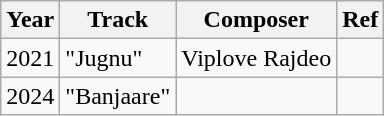<table class="wikitable sortable">
<tr>
<th>Year</th>
<th>Track</th>
<th>Composer</th>
<th scope="col" class="unsortable">Ref</th>
</tr>
<tr>
<td>2021</td>
<td>"Jugnu"</td>
<td>Viplove Rajdeo</td>
<td></td>
</tr>
<tr>
<td>2024</td>
<td>"Banjaare"</td>
<td></td>
<td></td>
</tr>
</table>
